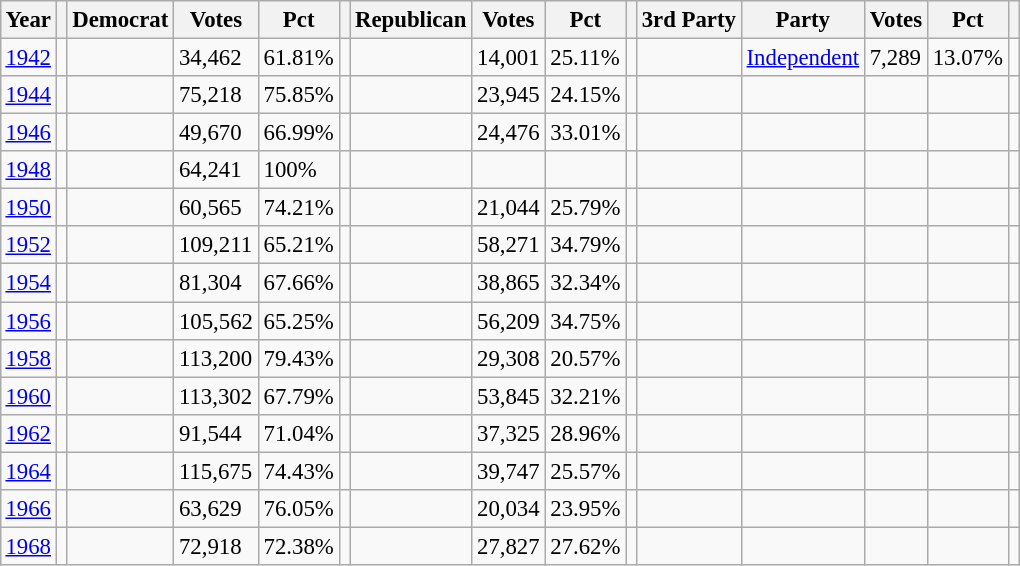<table class="wikitable" style="margin:0.5em ; font-size:95%">
<tr>
<th>Year</th>
<th></th>
<th>Democrat</th>
<th>Votes</th>
<th>Pct</th>
<th></th>
<th>Republican</th>
<th>Votes</th>
<th>Pct</th>
<th></th>
<th>3rd Party</th>
<th>Party</th>
<th>Votes</th>
<th>Pct</th>
<th></th>
</tr>
<tr>
<td><a href='#'>1942</a></td>
<td></td>
<td></td>
<td>34,462</td>
<td>61.81%</td>
<td></td>
<td></td>
<td>14,001</td>
<td>25.11%</td>
<td></td>
<td></td>
<td><a href='#'>Independent</a></td>
<td>7,289</td>
<td>13.07%</td>
<td></td>
</tr>
<tr>
<td><a href='#'>1944</a></td>
<td></td>
<td></td>
<td>75,218</td>
<td>75.85%</td>
<td></td>
<td></td>
<td>23,945</td>
<td>24.15%</td>
<td></td>
<td></td>
<td></td>
<td></td>
<td></td>
<td></td>
</tr>
<tr>
<td><a href='#'>1946</a></td>
<td></td>
<td></td>
<td>49,670</td>
<td>66.99%</td>
<td></td>
<td></td>
<td>24,476</td>
<td>33.01%</td>
<td></td>
<td></td>
<td></td>
<td></td>
<td></td>
<td></td>
</tr>
<tr>
<td><a href='#'>1948</a></td>
<td></td>
<td></td>
<td>64,241</td>
<td>100%</td>
<td></td>
<td></td>
<td></td>
<td></td>
<td></td>
<td></td>
<td></td>
<td></td>
<td></td>
<td></td>
</tr>
<tr>
<td><a href='#'>1950</a></td>
<td></td>
<td></td>
<td>60,565</td>
<td>74.21%</td>
<td></td>
<td></td>
<td>21,044</td>
<td>25.79%</td>
<td></td>
<td></td>
<td></td>
<td></td>
<td></td>
<td></td>
</tr>
<tr>
<td><a href='#'>1952</a></td>
<td></td>
<td></td>
<td>109,211</td>
<td>65.21%</td>
<td></td>
<td></td>
<td>58,271</td>
<td>34.79%</td>
<td></td>
<td></td>
<td></td>
<td></td>
<td></td>
<td></td>
</tr>
<tr>
<td><a href='#'>1954</a></td>
<td></td>
<td></td>
<td>81,304</td>
<td>67.66%</td>
<td></td>
<td></td>
<td>38,865</td>
<td>32.34%</td>
<td></td>
<td></td>
<td></td>
<td></td>
<td></td>
<td></td>
</tr>
<tr>
<td><a href='#'>1956</a></td>
<td></td>
<td></td>
<td>105,562</td>
<td>65.25%</td>
<td></td>
<td></td>
<td>56,209</td>
<td>34.75%</td>
<td></td>
<td></td>
<td></td>
<td></td>
<td></td>
<td></td>
</tr>
<tr>
<td><a href='#'>1958</a></td>
<td></td>
<td></td>
<td>113,200</td>
<td>79.43%</td>
<td></td>
<td></td>
<td>29,308</td>
<td>20.57%</td>
<td></td>
<td></td>
<td></td>
<td></td>
<td></td>
<td></td>
</tr>
<tr>
<td><a href='#'>1960</a></td>
<td></td>
<td></td>
<td>113,302</td>
<td>67.79%</td>
<td></td>
<td></td>
<td>53,845</td>
<td>32.21%</td>
<td></td>
<td></td>
<td></td>
<td></td>
<td></td>
<td></td>
</tr>
<tr>
<td><a href='#'>1962</a></td>
<td></td>
<td></td>
<td>91,544</td>
<td>71.04%</td>
<td></td>
<td></td>
<td>37,325</td>
<td>28.96%</td>
<td></td>
<td></td>
<td></td>
<td></td>
<td></td>
<td></td>
</tr>
<tr>
<td><a href='#'>1964</a></td>
<td></td>
<td></td>
<td>115,675</td>
<td>74.43%</td>
<td></td>
<td></td>
<td>39,747</td>
<td>25.57%</td>
<td></td>
<td></td>
<td></td>
<td></td>
<td></td>
<td></td>
</tr>
<tr>
<td><a href='#'>1966</a></td>
<td></td>
<td></td>
<td>63,629</td>
<td>76.05%</td>
<td></td>
<td></td>
<td>20,034</td>
<td>23.95%</td>
<td></td>
<td></td>
<td></td>
<td></td>
<td></td>
<td></td>
</tr>
<tr>
<td><a href='#'>1968</a></td>
<td></td>
<td></td>
<td>72,918</td>
<td>72.38%</td>
<td></td>
<td></td>
<td>27,827</td>
<td>27.62%</td>
<td></td>
<td></td>
<td></td>
<td></td>
<td></td>
<td></td>
</tr>
</table>
